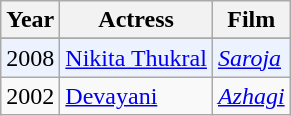<table class="wikitable">
<tr>
<th>Year</th>
<th>Actress</th>
<th>Film</th>
</tr>
<tr>
</tr>
<tr bgcolor=#edf3fe>
<td>2008</td>
<td><a href='#'>Nikita Thukral</a></td>
<td><em><a href='#'>Saroja</a></em></td>
</tr>
<tr>
<td>2002</td>
<td><a href='#'>Devayani</a></td>
<td><em><a href='#'>Azhagi</a></em></td>
</tr>
</table>
